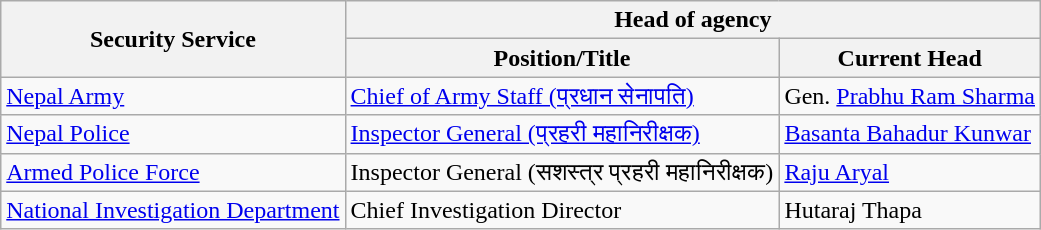<table class="wikitable">
<tr>
<th rowspan="2">Security Service</th>
<th colspan="2">Head of agency</th>
</tr>
<tr>
<th>Position/Title</th>
<th>Current Head</th>
</tr>
<tr>
<td><a href='#'>Nepal Army</a></td>
<td><a href='#'>Chief of Army Staff (प्रधान सेनापति)</a></td>
<td>Gen. <a href='#'>Prabhu Ram Sharma</a></td>
</tr>
<tr>
<td><a href='#'>Nepal Police</a></td>
<td><a href='#'>Inspector General (प्रहरी महानिरीक्षक)</a></td>
<td><a href='#'>Basanta Bahadur Kunwar</a></td>
</tr>
<tr>
<td><a href='#'>Armed Police Force</a></td>
<td>Inspector General (सशस्त्र प्रहरी महानिरीक्षक)</td>
<td><a href='#'>Raju Aryal</a></td>
</tr>
<tr>
<td><a href='#'>National Investigation Department</a></td>
<td>Chief Investigation Director</td>
<td>Hutaraj Thapa</td>
</tr>
</table>
